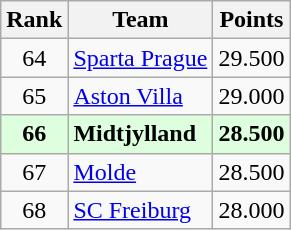<table class="wikitable" style="text-align: center;">
<tr>
<th>Rank</th>
<th>Team</th>
<th>Points</th>
</tr>
<tr>
<td>64</td>
<td align=left> <a href='#'>Sparta Prague</a></td>
<td>29.500</td>
</tr>
<tr>
<td>65</td>
<td align=left> <a href='#'>Aston Villa</a></td>
<td>29.000</td>
</tr>
<tr bgcolor="#ddffdd">
<td><strong>66</strong></td>
<td align=left> <strong>Midtjylland</strong></td>
<td><strong>28.500</strong></td>
</tr>
<tr>
<td>67</td>
<td align=left> <a href='#'>Molde</a></td>
<td>28.500</td>
</tr>
<tr>
<td>68</td>
<td align=left> <a href='#'>SC Freiburg</a></td>
<td>28.000</td>
</tr>
</table>
